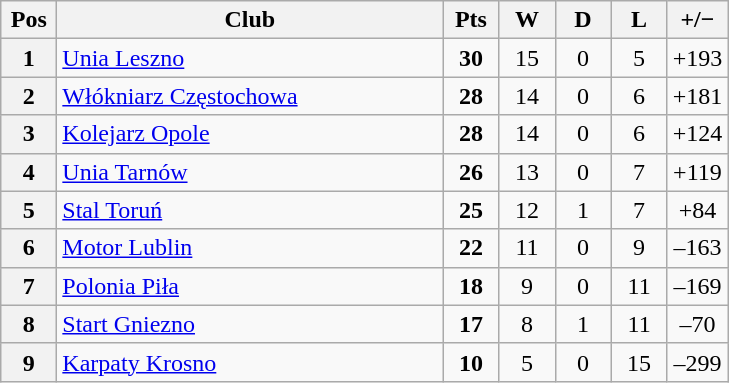<table class="wikitable">
<tr>
<th width=30>Pos</th>
<th width=250>Club</th>
<th width=30>Pts</th>
<th width=30>W</th>
<th width=30>D</th>
<th width=30>L</th>
<th width=30>+/−</th>
</tr>
<tr align=center>
<th>1</th>
<td align=left><a href='#'>Unia Leszno</a></td>
<td><strong>30</strong></td>
<td>15</td>
<td>0</td>
<td>5</td>
<td>+193</td>
</tr>
<tr align=center>
<th>2</th>
<td align=left><a href='#'>Włókniarz Częstochowa</a></td>
<td><strong>28</strong></td>
<td>14</td>
<td>0</td>
<td>6</td>
<td>+181</td>
</tr>
<tr align=center>
<th>3</th>
<td align=left><a href='#'>Kolejarz Opole</a></td>
<td><strong>28</strong></td>
<td>14</td>
<td>0</td>
<td>6</td>
<td>+124</td>
</tr>
<tr align=center>
<th>4</th>
<td align=left><a href='#'>Unia Tarnów</a></td>
<td><strong>26</strong></td>
<td>13</td>
<td>0</td>
<td>7</td>
<td>+119</td>
</tr>
<tr align=center>
<th>5</th>
<td align=left><a href='#'>Stal Toruń</a></td>
<td><strong>25</strong></td>
<td>12</td>
<td>1</td>
<td>7</td>
<td>+84</td>
</tr>
<tr align=center>
<th>6</th>
<td align=left><a href='#'>Motor Lublin</a></td>
<td><strong>22</strong></td>
<td>11</td>
<td>0</td>
<td>9</td>
<td>–163</td>
</tr>
<tr align=center>
<th>7</th>
<td align=left><a href='#'>Polonia Piła</a></td>
<td><strong>18</strong></td>
<td>9</td>
<td>0</td>
<td>11</td>
<td>–169</td>
</tr>
<tr align=center>
<th>8</th>
<td align=left><a href='#'>Start Gniezno</a></td>
<td><strong>17</strong></td>
<td>8</td>
<td>1</td>
<td>11</td>
<td>–70</td>
</tr>
<tr align=center>
<th>9</th>
<td align=left><a href='#'>Karpaty Krosno</a></td>
<td><strong>10</strong></td>
<td>5</td>
<td>0</td>
<td>15</td>
<td>–299</td>
</tr>
</table>
